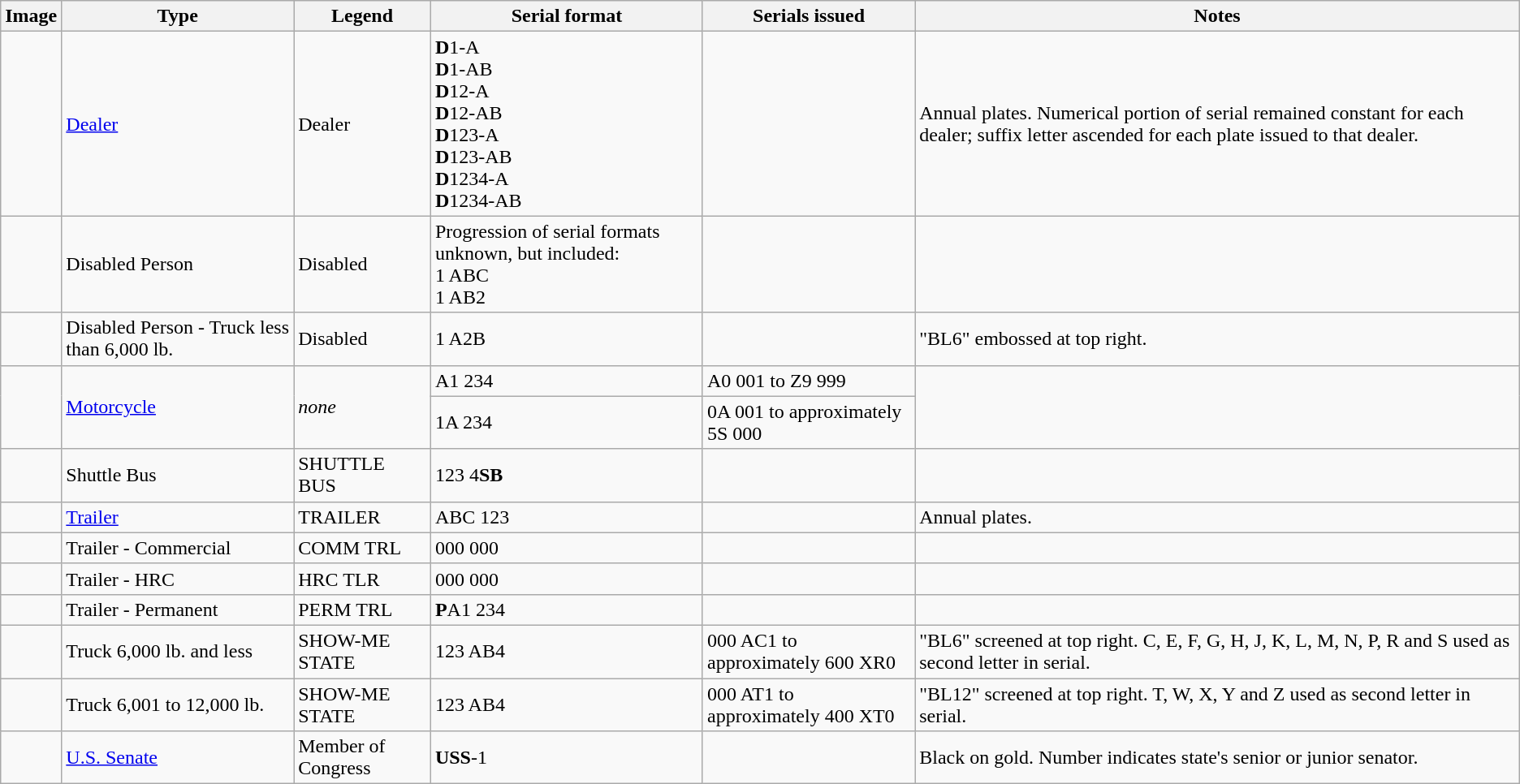<table class=wikitable>
<tr>
<th>Image</th>
<th>Type</th>
<th>Legend</th>
<th>Serial format</th>
<th>Serials issued</th>
<th>Notes</th>
</tr>
<tr>
<td></td>
<td><a href='#'>Dealer</a></td>
<td>Dealer</td>
<td><strong>D</strong>1-A<br><strong>D</strong>1-AB<br><strong>D</strong>12-A<br><strong>D</strong>12-AB<br><strong>D</strong>123-A<br><strong>D</strong>123-AB<br><strong>D</strong>1234-A<br><strong>D</strong>1234-AB</td>
<td></td>
<td>Annual plates. Numerical portion of serial remained constant for each dealer; suffix letter ascended for each plate issued to that dealer.</td>
</tr>
<tr>
<td></td>
<td>Disabled Person</td>
<td>Disabled</td>
<td>Progression of serial formats unknown, but included:<br> 1 ABC<br> 1 AB2</td>
<td></td>
<td></td>
</tr>
<tr>
<td></td>
<td>Disabled Person - Truck less than 6,000 lb.</td>
<td>Disabled</td>
<td> 1 A2B</td>
<td></td>
<td>"BL6" embossed at top right.</td>
</tr>
<tr>
<td rowspan="2"></td>
<td rowspan="2"><a href='#'>Motorcycle</a></td>
<td rowspan="2"><em>none</em></td>
<td>A1 234</td>
<td>A0 001 to Z9 999</td>
<td rowspan="2"></td>
</tr>
<tr>
<td>1A 234</td>
<td>0A 001 to approximately 5S 000</td>
</tr>
<tr>
<td></td>
<td>Shuttle Bus</td>
<td>SHUTTLE BUS</td>
<td>123 4<strong>SB</strong></td>
<td></td>
<td></td>
</tr>
<tr>
<td></td>
<td><a href='#'>Trailer</a></td>
<td>TRAILER</td>
<td>ABC 123</td>
<td></td>
<td>Annual plates.</td>
</tr>
<tr>
<td></td>
<td>Trailer - Commercial</td>
<td>COMM TRL</td>
<td>000 000</td>
<td></td>
<td></td>
</tr>
<tr>
<td></td>
<td>Trailer - HRC</td>
<td>HRC TLR</td>
<td>000 000</td>
<td></td>
<td></td>
</tr>
<tr>
<td></td>
<td>Trailer - Permanent</td>
<td>PERM TRL</td>
<td><strong>P</strong>A1 234</td>
<td></td>
<td></td>
</tr>
<tr>
<td></td>
<td>Truck 6,000 lb. and less</td>
<td>SHOW-ME STATE</td>
<td>123 AB4</td>
<td>000 AC1 to approximately 600 XR0</td>
<td>"BL6" screened at top right. C, E, F, G, H, J, K, L, M, N, P, R and S used as second letter in serial.</td>
</tr>
<tr>
<td></td>
<td>Truck 6,001 to 12,000 lb.</td>
<td>SHOW-ME STATE</td>
<td>123 AB4</td>
<td>000 AT1 to approximately 400 XT0</td>
<td>"BL12" screened at top right. T, W, X, Y and Z used as second letter in serial.</td>
</tr>
<tr>
<td></td>
<td><a href='#'>U.S. Senate</a></td>
<td>Member of Congress</td>
<td><strong>USS</strong>-1</td>
<td></td>
<td>Black on gold. Number indicates state's senior or junior senator.</td>
</tr>
</table>
